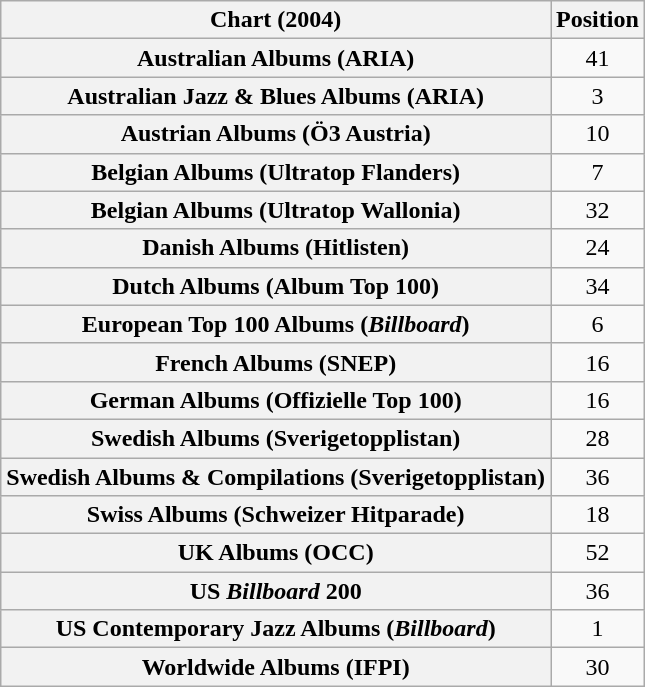<table class="wikitable sortable plainrowheaders" style="text-align:center;">
<tr>
<th scope="col">Chart (2004)</th>
<th scope="col">Position</th>
</tr>
<tr>
<th scope="row">Australian Albums (ARIA)</th>
<td>41</td>
</tr>
<tr>
<th scope="row">Australian Jazz & Blues Albums (ARIA)</th>
<td>3</td>
</tr>
<tr>
<th scope="row">Austrian Albums (Ö3 Austria)</th>
<td>10</td>
</tr>
<tr>
<th scope="row">Belgian Albums (Ultratop Flanders)</th>
<td>7</td>
</tr>
<tr>
<th scope="row">Belgian Albums (Ultratop Wallonia)</th>
<td>32</td>
</tr>
<tr>
<th scope="row">Danish Albums (Hitlisten)</th>
<td>24</td>
</tr>
<tr>
<th scope="row">Dutch Albums (Album Top 100)</th>
<td>34</td>
</tr>
<tr>
<th scope="row">European Top 100 Albums (<em>Billboard</em>)</th>
<td>6</td>
</tr>
<tr>
<th scope="row">French Albums (SNEP)</th>
<td>16</td>
</tr>
<tr>
<th scope="row">German Albums (Offizielle Top 100)</th>
<td>16</td>
</tr>
<tr>
<th scope="row">Swedish Albums (Sverigetopplistan)</th>
<td>28</td>
</tr>
<tr>
<th scope="row">Swedish Albums & Compilations (Sverigetopplistan)</th>
<td>36</td>
</tr>
<tr>
<th scope="row">Swiss Albums (Schweizer Hitparade)</th>
<td>18</td>
</tr>
<tr>
<th scope="row">UK Albums (OCC)</th>
<td>52</td>
</tr>
<tr>
<th scope="row">US <em>Billboard</em> 200</th>
<td>36</td>
</tr>
<tr>
<th scope="row">US Contemporary Jazz Albums (<em>Billboard</em>)</th>
<td>1</td>
</tr>
<tr>
<th scope="row">Worldwide Albums (IFPI)</th>
<td>30</td>
</tr>
</table>
